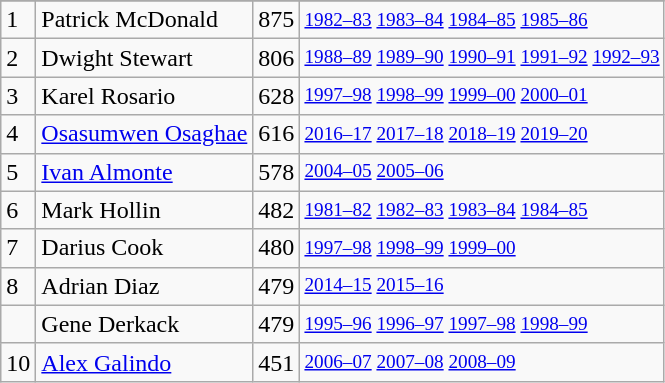<table class="wikitable">
<tr>
</tr>
<tr>
<td>1</td>
<td>Patrick McDonald</td>
<td>875</td>
<td style="font-size:80%;"><a href='#'>1982–83</a> <a href='#'>1983–84</a> <a href='#'>1984–85</a> <a href='#'>1985–86</a></td>
</tr>
<tr>
<td>2</td>
<td>Dwight Stewart</td>
<td>806</td>
<td style="font-size:80%;"><a href='#'>1988–89</a> <a href='#'>1989–90</a> <a href='#'>1990–91</a> <a href='#'>1991–92</a> <a href='#'>1992–93</a></td>
</tr>
<tr>
<td>3</td>
<td>Karel Rosario</td>
<td>628</td>
<td style="font-size:80%;"><a href='#'>1997–98</a> <a href='#'>1998–99</a> <a href='#'>1999–00</a> <a href='#'>2000–01</a></td>
</tr>
<tr>
<td>4</td>
<td><a href='#'>Osasumwen Osaghae</a></td>
<td>616</td>
<td style="font-size:80%;"><a href='#'>2016–17</a> <a href='#'>2017–18</a> <a href='#'>2018–19</a> <a href='#'>2019–20</a></td>
</tr>
<tr>
<td>5</td>
<td><a href='#'>Ivan Almonte</a></td>
<td>578</td>
<td style="font-size:80%;"><a href='#'>2004–05</a> <a href='#'>2005–06</a></td>
</tr>
<tr>
<td>6</td>
<td>Mark Hollin</td>
<td>482</td>
<td style="font-size:80%;"><a href='#'>1981–82</a> <a href='#'>1982–83</a> <a href='#'>1983–84</a> <a href='#'>1984–85</a></td>
</tr>
<tr>
<td>7</td>
<td>Darius Cook</td>
<td>480</td>
<td style="font-size:80%;"><a href='#'>1997–98</a> <a href='#'>1998–99</a> <a href='#'>1999–00</a></td>
</tr>
<tr>
<td>8</td>
<td>Adrian Diaz</td>
<td>479</td>
<td style="font-size:80%;"><a href='#'>2014–15</a> <a href='#'>2015–16</a></td>
</tr>
<tr>
<td></td>
<td>Gene Derkack</td>
<td>479</td>
<td style="font-size:80%;"><a href='#'>1995–96</a> <a href='#'>1996–97</a> <a href='#'>1997–98</a> <a href='#'>1998–99</a></td>
</tr>
<tr>
<td>10</td>
<td><a href='#'>Alex Galindo</a></td>
<td>451</td>
<td style="font-size:80%;"><a href='#'>2006–07</a> <a href='#'>2007–08</a> <a href='#'>2008–09</a></td>
</tr>
</table>
